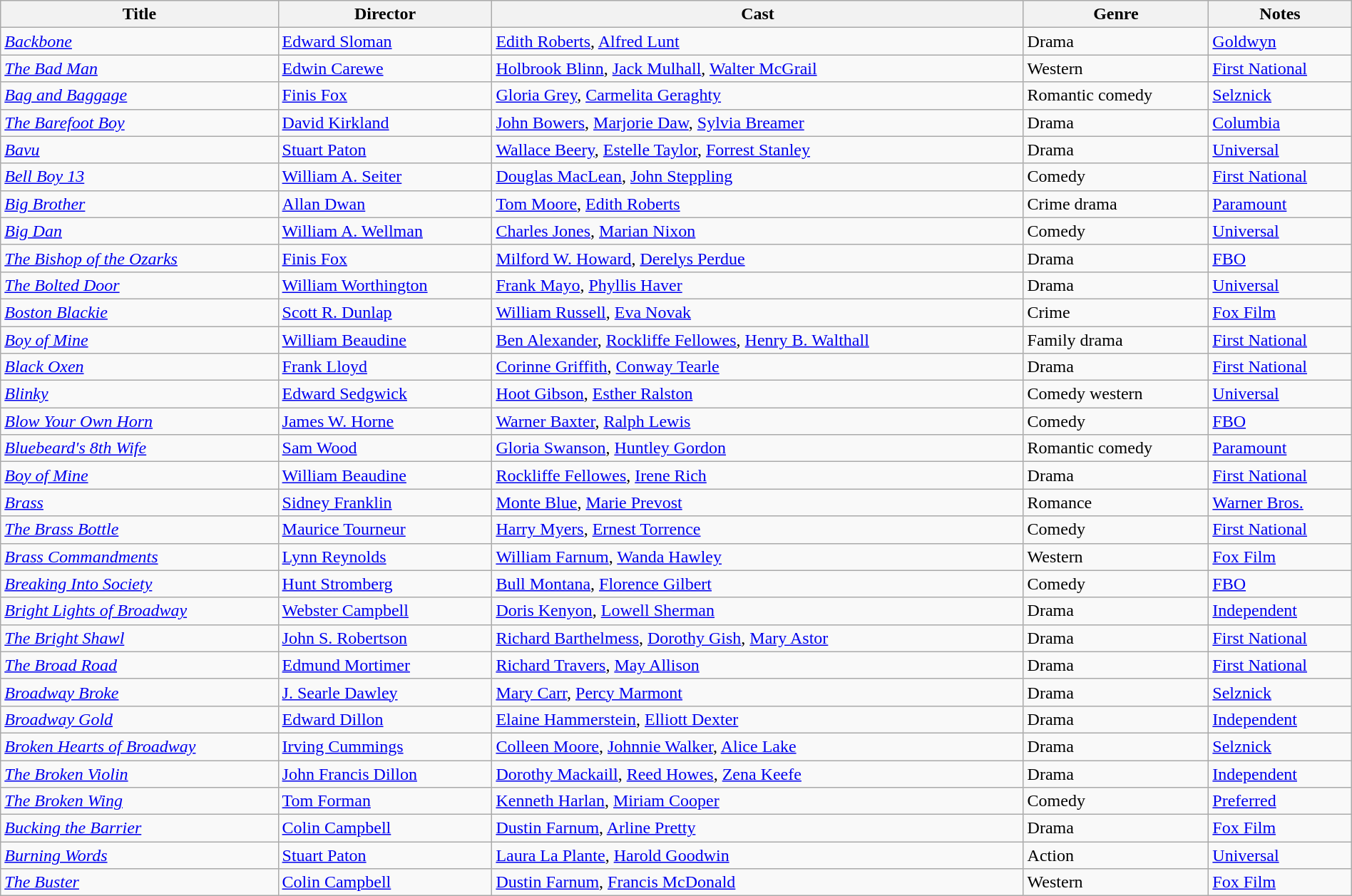<table class="wikitable" width= "100%">
<tr>
<th>Title</th>
<th>Director</th>
<th>Cast</th>
<th>Genre</th>
<th>Notes</th>
</tr>
<tr>
<td><em><a href='#'>Backbone</a></em></td>
<td><a href='#'>Edward Sloman</a></td>
<td><a href='#'>Edith Roberts</a>, <a href='#'>Alfred Lunt</a></td>
<td>Drama</td>
<td><a href='#'>Goldwyn</a></td>
</tr>
<tr>
<td><em><a href='#'>The Bad Man</a></em></td>
<td><a href='#'>Edwin Carewe</a></td>
<td><a href='#'>Holbrook Blinn</a>, <a href='#'>Jack Mulhall</a>, <a href='#'>Walter McGrail</a></td>
<td>Western</td>
<td><a href='#'>First National</a></td>
</tr>
<tr>
<td><em><a href='#'>Bag and Baggage</a></em></td>
<td><a href='#'>Finis Fox</a></td>
<td><a href='#'>Gloria Grey</a>, <a href='#'>Carmelita Geraghty</a></td>
<td>Romantic comedy</td>
<td><a href='#'>Selznick</a></td>
</tr>
<tr>
<td><em><a href='#'>The Barefoot Boy</a></em></td>
<td><a href='#'>David Kirkland</a></td>
<td><a href='#'>John Bowers</a>, <a href='#'>Marjorie Daw</a>, <a href='#'>Sylvia Breamer</a></td>
<td>Drama</td>
<td><a href='#'>Columbia</a></td>
</tr>
<tr>
<td><em><a href='#'>Bavu</a></em></td>
<td><a href='#'>Stuart Paton</a></td>
<td><a href='#'>Wallace Beery</a>, <a href='#'>Estelle Taylor</a>, <a href='#'>Forrest Stanley</a></td>
<td>Drama</td>
<td><a href='#'>Universal</a></td>
</tr>
<tr>
<td><em><a href='#'>Bell Boy 13</a></em></td>
<td><a href='#'>William A. Seiter</a></td>
<td><a href='#'>Douglas MacLean</a>, <a href='#'>John Steppling</a></td>
<td>Comedy</td>
<td><a href='#'>First National</a></td>
</tr>
<tr>
<td><em><a href='#'>Big Brother</a></em></td>
<td><a href='#'>Allan Dwan</a></td>
<td><a href='#'>Tom Moore</a>, <a href='#'>Edith Roberts</a></td>
<td>Crime drama</td>
<td><a href='#'>Paramount</a></td>
</tr>
<tr>
<td><em><a href='#'>Big Dan</a></em></td>
<td><a href='#'>William A. Wellman</a></td>
<td><a href='#'>Charles Jones</a>, <a href='#'>Marian Nixon</a></td>
<td>Comedy</td>
<td><a href='#'>Universal</a></td>
</tr>
<tr>
<td><em><a href='#'>The Bishop of the Ozarks</a></em></td>
<td><a href='#'>Finis Fox</a></td>
<td><a href='#'>Milford W. Howard</a>, <a href='#'>Derelys Perdue</a></td>
<td>Drama</td>
<td><a href='#'>FBO</a></td>
</tr>
<tr>
<td><em><a href='#'>The Bolted Door</a></em></td>
<td><a href='#'>William Worthington</a></td>
<td><a href='#'>Frank Mayo</a>, <a href='#'>Phyllis Haver</a></td>
<td>Drama</td>
<td><a href='#'>Universal</a></td>
</tr>
<tr>
<td><em><a href='#'>Boston Blackie</a></em></td>
<td><a href='#'>Scott R. Dunlap</a></td>
<td><a href='#'>William Russell</a>, <a href='#'>Eva Novak</a></td>
<td>Crime</td>
<td><a href='#'>Fox Film</a></td>
</tr>
<tr>
<td><em><a href='#'>Boy of Mine</a></em></td>
<td><a href='#'>William Beaudine</a></td>
<td><a href='#'>Ben Alexander</a>, <a href='#'>Rockliffe Fellowes</a>, <a href='#'>Henry B. Walthall</a></td>
<td>Family drama</td>
<td><a href='#'>First National</a></td>
</tr>
<tr>
<td><em><a href='#'>Black Oxen</a></em></td>
<td><a href='#'>Frank Lloyd</a></td>
<td><a href='#'>Corinne Griffith</a>, <a href='#'>Conway Tearle</a></td>
<td>Drama</td>
<td><a href='#'>First National</a></td>
</tr>
<tr>
<td><em><a href='#'>Blinky</a></em></td>
<td><a href='#'>Edward Sedgwick</a></td>
<td><a href='#'>Hoot Gibson</a>, <a href='#'>Esther Ralston</a></td>
<td>Comedy western</td>
<td><a href='#'>Universal</a></td>
</tr>
<tr>
<td><em><a href='#'>Blow Your Own Horn</a></em></td>
<td><a href='#'>James W. Horne</a></td>
<td><a href='#'>Warner Baxter</a>, <a href='#'>Ralph Lewis</a></td>
<td>Comedy</td>
<td><a href='#'>FBO</a></td>
</tr>
<tr>
<td><em><a href='#'>Bluebeard's 8th Wife</a></em></td>
<td><a href='#'>Sam Wood</a></td>
<td><a href='#'>Gloria Swanson</a>, <a href='#'>Huntley Gordon</a></td>
<td>Romantic comedy</td>
<td><a href='#'>Paramount</a></td>
</tr>
<tr>
<td><em><a href='#'>Boy of Mine</a></em></td>
<td><a href='#'>William Beaudine</a></td>
<td><a href='#'>Rockliffe Fellowes</a>, <a href='#'>Irene Rich</a></td>
<td>Drama</td>
<td><a href='#'>First National</a></td>
</tr>
<tr>
<td><em><a href='#'>Brass</a></em></td>
<td><a href='#'>Sidney Franklin</a></td>
<td><a href='#'>Monte Blue</a>, <a href='#'>Marie Prevost</a></td>
<td>Romance</td>
<td><a href='#'>Warner Bros.</a></td>
</tr>
<tr>
<td><em><a href='#'>The Brass Bottle</a></em></td>
<td><a href='#'>Maurice Tourneur</a></td>
<td><a href='#'>Harry Myers</a>, <a href='#'>Ernest Torrence</a></td>
<td>Comedy</td>
<td><a href='#'>First National</a></td>
</tr>
<tr>
<td><em><a href='#'>Brass Commandments</a></em></td>
<td><a href='#'>Lynn Reynolds</a></td>
<td><a href='#'>William Farnum</a>, <a href='#'>Wanda Hawley</a></td>
<td>Western</td>
<td><a href='#'>Fox Film</a></td>
</tr>
<tr>
<td><em><a href='#'>Breaking Into Society</a></em></td>
<td><a href='#'>Hunt Stromberg</a></td>
<td><a href='#'>Bull Montana</a>, <a href='#'>Florence Gilbert</a></td>
<td>Comedy</td>
<td><a href='#'>FBO</a></td>
</tr>
<tr>
<td><em><a href='#'>Bright Lights of Broadway</a></em></td>
<td><a href='#'>Webster Campbell</a></td>
<td><a href='#'>Doris Kenyon</a>, <a href='#'>Lowell Sherman</a></td>
<td>Drama</td>
<td><a href='#'>Independent</a></td>
</tr>
<tr>
<td><em><a href='#'>The Bright Shawl</a></em></td>
<td><a href='#'>John S. Robertson</a></td>
<td><a href='#'>Richard Barthelmess</a>, <a href='#'>Dorothy Gish</a>, <a href='#'>Mary Astor</a></td>
<td>Drama</td>
<td><a href='#'>First National</a></td>
</tr>
<tr>
<td><em><a href='#'>The Broad Road</a></em></td>
<td><a href='#'>Edmund Mortimer</a></td>
<td><a href='#'>Richard Travers</a>, <a href='#'>May Allison</a></td>
<td>Drama</td>
<td><a href='#'>First National</a></td>
</tr>
<tr>
<td><em><a href='#'>Broadway Broke</a></em></td>
<td><a href='#'>J. Searle Dawley</a></td>
<td><a href='#'>Mary Carr</a>, <a href='#'>Percy Marmont</a></td>
<td>Drama</td>
<td><a href='#'>Selznick</a></td>
</tr>
<tr>
<td><em><a href='#'>Broadway Gold</a></em></td>
<td><a href='#'>Edward Dillon</a></td>
<td><a href='#'>Elaine Hammerstein</a>, <a href='#'>Elliott Dexter</a></td>
<td>Drama</td>
<td><a href='#'>Independent</a></td>
</tr>
<tr>
<td><em><a href='#'>Broken Hearts of Broadway</a></em></td>
<td><a href='#'>Irving Cummings</a></td>
<td><a href='#'>Colleen Moore</a>, <a href='#'>Johnnie Walker</a>, <a href='#'>Alice Lake</a></td>
<td>Drama</td>
<td><a href='#'>Selznick</a></td>
</tr>
<tr>
<td><em><a href='#'>The Broken Violin</a></em></td>
<td><a href='#'>John Francis Dillon</a></td>
<td><a href='#'>Dorothy Mackaill</a>, <a href='#'>Reed Howes</a>, <a href='#'>Zena Keefe</a></td>
<td>Drama</td>
<td><a href='#'>Independent</a></td>
</tr>
<tr>
<td><em><a href='#'>The Broken Wing</a></em></td>
<td><a href='#'>Tom Forman</a></td>
<td><a href='#'>Kenneth Harlan</a>, <a href='#'>Miriam Cooper</a></td>
<td>Comedy</td>
<td><a href='#'>Preferred</a></td>
</tr>
<tr>
<td><em><a href='#'>Bucking the Barrier</a></em></td>
<td><a href='#'>Colin Campbell</a></td>
<td><a href='#'>Dustin Farnum</a>, <a href='#'>Arline Pretty</a></td>
<td>Drama</td>
<td><a href='#'>Fox Film</a></td>
</tr>
<tr>
<td><em><a href='#'>Burning Words</a></em></td>
<td><a href='#'>Stuart Paton</a></td>
<td><a href='#'>Laura La Plante</a>, <a href='#'>Harold Goodwin</a></td>
<td>Action</td>
<td><a href='#'>Universal</a></td>
</tr>
<tr>
<td><em><a href='#'>The Buster</a></em></td>
<td><a href='#'>Colin Campbell</a></td>
<td><a href='#'>Dustin Farnum</a>, <a href='#'>Francis McDonald</a></td>
<td>Western</td>
<td><a href='#'>Fox Film</a></td>
</tr>
</table>
